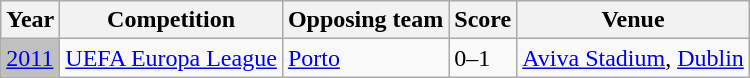<table class="wikitable">
<tr>
<th>Year</th>
<th>Competition</th>
<th>Opposing team</th>
<th>Score</th>
<th>Venue</th>
</tr>
<tr>
<td bgcolor=Silver><a href='#'>2011</a></td>
<td><a href='#'>UEFA Europa League</a></td>
<td> <a href='#'>Porto</a></td>
<td>0–1</td>
<td> <a href='#'>Aviva Stadium</a>, <a href='#'>Dublin</a></td>
</tr>
</table>
